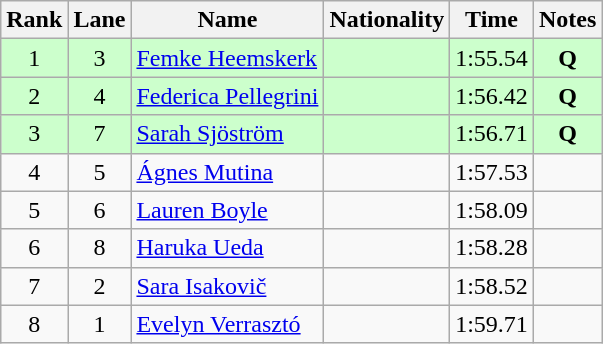<table class="wikitable sortable" style="text-align:center">
<tr>
<th>Rank</th>
<th>Lane</th>
<th>Name</th>
<th>Nationality</th>
<th>Time</th>
<th>Notes</th>
</tr>
<tr bgcolor=ccffcc>
<td>1</td>
<td>3</td>
<td align=left><a href='#'>Femke Heemskerk</a></td>
<td align=left></td>
<td>1:55.54</td>
<td><strong>Q</strong></td>
</tr>
<tr bgcolor=ccffcc>
<td>2</td>
<td>4</td>
<td align=left><a href='#'>Federica Pellegrini</a></td>
<td align=left></td>
<td>1:56.42</td>
<td><strong>Q</strong></td>
</tr>
<tr bgcolor=ccffcc>
<td>3</td>
<td>7</td>
<td align=left><a href='#'>Sarah Sjöström</a></td>
<td align=left></td>
<td>1:56.71</td>
<td><strong>Q</strong></td>
</tr>
<tr>
<td>4</td>
<td>5</td>
<td align=left><a href='#'>Ágnes Mutina</a></td>
<td align=left></td>
<td>1:57.53</td>
<td></td>
</tr>
<tr>
<td>5</td>
<td>6</td>
<td align=left><a href='#'>Lauren Boyle</a></td>
<td align=left></td>
<td>1:58.09</td>
<td></td>
</tr>
<tr>
<td>6</td>
<td>8</td>
<td align=left><a href='#'>Haruka Ueda</a></td>
<td align=left></td>
<td>1:58.28</td>
<td></td>
</tr>
<tr>
<td>7</td>
<td>2</td>
<td align=left><a href='#'>Sara Isakovič</a></td>
<td align=left></td>
<td>1:58.52</td>
<td></td>
</tr>
<tr>
<td>8</td>
<td>1</td>
<td align=left><a href='#'>Evelyn Verrasztó</a></td>
<td align=left></td>
<td>1:59.71</td>
<td></td>
</tr>
</table>
